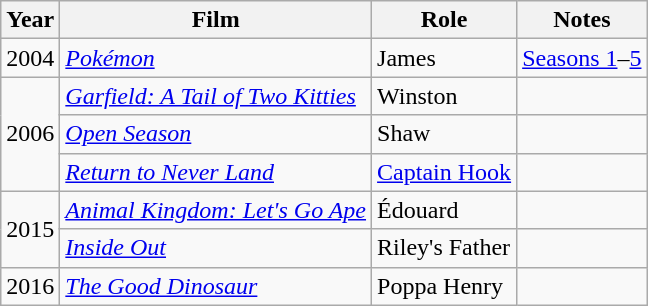<table class="wikitable">
<tr>
<th>Year</th>
<th>Film</th>
<th>Role</th>
<th>Notes</th>
</tr>
<tr>
<td>2004</td>
<td><em><a href='#'>Pokémon</a></em></td>
<td>James</td>
<td><a href='#'>Seasons 1</a>–<a href='#'>5</a></td>
</tr>
<tr>
<td rowspan="3">2006</td>
<td><em><a href='#'>Garfield: A Tail of Two Kitties</a></em></td>
<td>Winston</td>
<td></td>
</tr>
<tr>
<td><em><a href='#'>Open Season</a></em></td>
<td>Shaw</td>
<td></td>
</tr>
<tr>
<td><em><a href='#'>Return to Never Land</a></em></td>
<td><a href='#'>Captain Hook</a></td>
<td></td>
</tr>
<tr>
<td rowspan="2">2015</td>
<td><em><a href='#'>Animal Kingdom: Let's Go Ape</a></em></td>
<td>Édouard</td>
<td></td>
</tr>
<tr>
<td><em><a href='#'>Inside Out</a></em></td>
<td>Riley's Father</td>
<td></td>
</tr>
<tr>
<td>2016</td>
<td><em><a href='#'>The Good Dinosaur</a></em></td>
<td>Poppa Henry</td>
<td></td>
</tr>
</table>
